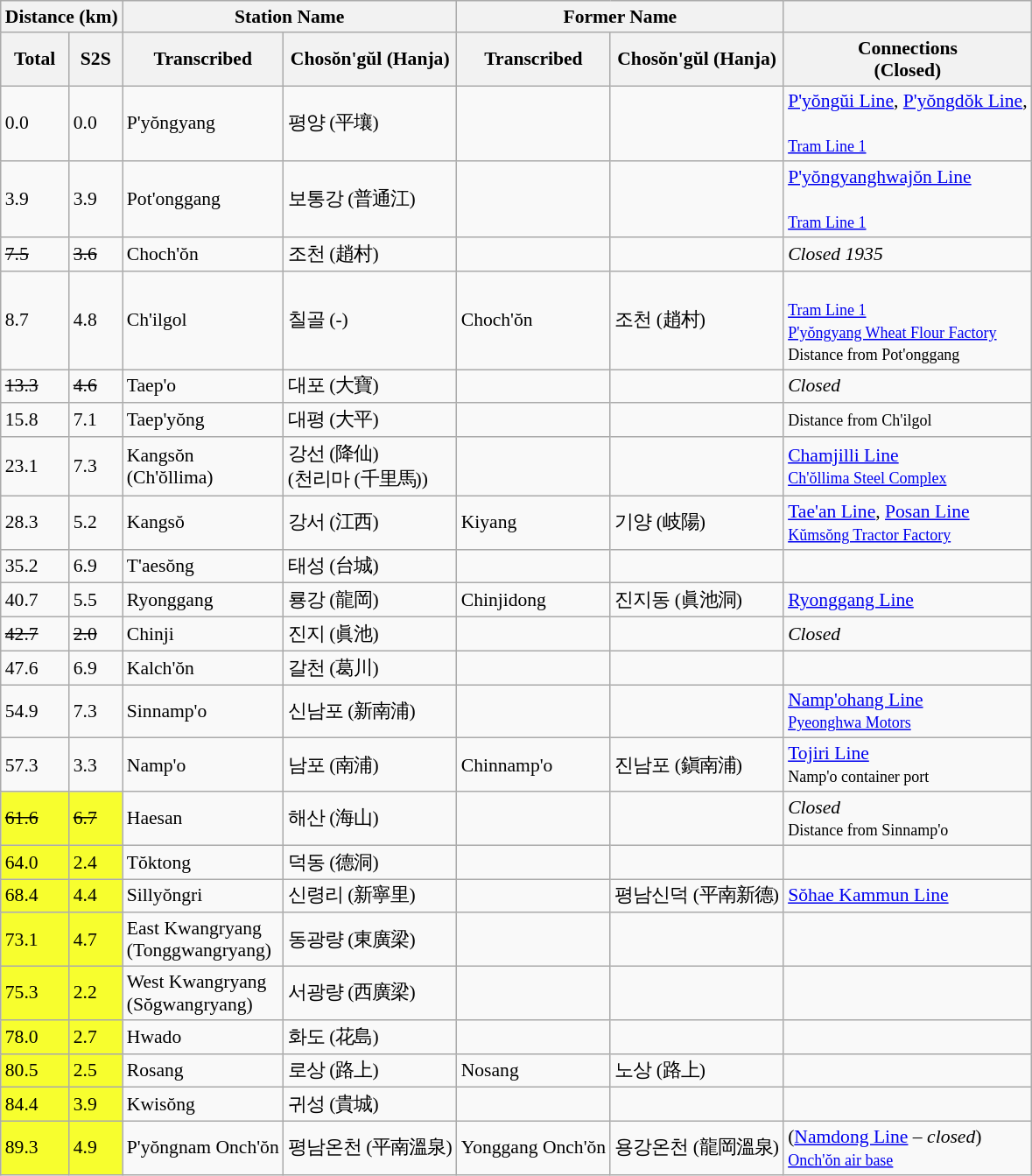<table class="wikitable" style="font-size:90%;">
<tr>
<th colspan="2">Distance (km)</th>
<th colspan="2">Station Name</th>
<th colspan="2">Former Name</th>
<th></th>
</tr>
<tr>
<th>Total</th>
<th>S2S</th>
<th>Transcribed</th>
<th>Chosŏn'gŭl (Hanja)</th>
<th>Transcribed</th>
<th>Chosŏn'gŭl (Hanja)</th>
<th>Connections<br>(Closed)</th>
</tr>
<tr>
<td>0.0</td>
<td>0.0</td>
<td>P'yŏngyang</td>
<td>평양 (平壤)</td>
<td></td>
<td></td>
<td><a href='#'>P'yŏngŭi Line</a>, <a href='#'>P'yŏngdŏk Line</a>,<br> <br>  <small><a href='#'>Tram Line 1</a></small></td>
</tr>
<tr>
<td>3.9</td>
<td>3.9</td>
<td>Pot'onggang</td>
<td>보통강 (普通江)</td>
<td></td>
<td></td>
<td><a href='#'>P'yŏngyanghwajŏn Line</a><br> <br>  <small><a href='#'>Tram Line 1</a></small></td>
</tr>
<tr>
<td><del>7.5</del></td>
<td><del>3.6</del></td>
<td>Choch'ŏn</td>
<td>조천 (趙村)</td>
<td></td>
<td></td>
<td><em>Closed 1935</em></td>
</tr>
<tr>
<td>8.7</td>
<td>4.8</td>
<td>Ch'ilgol</td>
<td>칠골 (-)</td>
<td>Choch'ŏn</td>
<td>조천 (趙村)</td>
<td> <br>  <small><a href='#'>Tram Line 1</a></small><br><small><a href='#'>P'yŏngyang Wheat Flour Factory</a></small><br><small>Distance from Pot'onggang</small></td>
</tr>
<tr>
<td><del>13.3</del></td>
<td><del>4.6</del></td>
<td>Taep'o</td>
<td>대포 (大寶)</td>
<td></td>
<td></td>
<td><em>Closed</em></td>
</tr>
<tr>
<td>15.8</td>
<td>7.1</td>
<td>Taep'yŏng</td>
<td>대평 (大平)</td>
<td></td>
<td></td>
<td><small>Distance from Ch'ilgol</small></td>
</tr>
<tr>
<td>23.1</td>
<td>7.3</td>
<td>Kangsŏn<br>(Ch'ŏllima)</td>
<td>강선 (降仙)<br>(천리마 (千里馬))</td>
<td></td>
<td></td>
<td><a href='#'>Chamjilli Line</a><br><small><a href='#'>Ch'ŏllima Steel Complex</a></small></td>
</tr>
<tr>
<td>28.3</td>
<td>5.2</td>
<td>Kangsŏ</td>
<td>강서 (江西)</td>
<td>Kiyang</td>
<td>기양 (岐陽)</td>
<td><a href='#'>Tae'an Line</a>, <a href='#'>Posan Line</a><br><small><a href='#'>Kŭmsŏng Tractor Factory</a></small></td>
</tr>
<tr>
<td>35.2</td>
<td>6.9</td>
<td>T'aesŏng</td>
<td>태성 (台城)</td>
<td></td>
<td></td>
<td></td>
</tr>
<tr>
<td>40.7</td>
<td>5.5</td>
<td>Ryonggang</td>
<td>룡강 (龍岡)</td>
<td>Chinjidong</td>
<td>진지동 (眞池洞)</td>
<td><a href='#'>Ryonggang Line</a></td>
</tr>
<tr>
<td><del>42.7</del></td>
<td><del>2.0</del></td>
<td>Chinji</td>
<td>진지 (眞池)</td>
<td></td>
<td></td>
<td><em>Closed</em></td>
</tr>
<tr>
<td>47.6</td>
<td>6.9</td>
<td>Kalch'ŏn</td>
<td>갈천 (葛川)</td>
<td></td>
<td></td>
<td></td>
</tr>
<tr>
<td>54.9</td>
<td>7.3</td>
<td>Sinnamp'o</td>
<td>신남포 (新南浦)</td>
<td></td>
<td></td>
<td><a href='#'>Namp'ohang Line</a><br><small><a href='#'>Pyeonghwa Motors</a></small></td>
</tr>
<tr>
<td>57.3</td>
<td>3.3</td>
<td>Namp'o</td>
<td>남포 (南浦)</td>
<td>Chinnamp'o</td>
<td>진남포 (鎭南浦)</td>
<td><a href='#'>Tojiri Line</a><br><small>Namp'o container port</small></td>
</tr>
<tr>
<td bgcolor=#F7FE2E><del>61.6</del></td>
<td bgcolor=#F7FE2E><del>6.7</del></td>
<td>Haesan</td>
<td>해산 (海山)</td>
<td></td>
<td></td>
<td><em>Closed</em><br><small>Distance from Sinnamp'o</small></td>
</tr>
<tr>
<td bgcolor=#F7FE2E>64.0</td>
<td bgcolor=#F7FE2E>2.4</td>
<td>Tŏktong</td>
<td>덕동 (德洞)</td>
<td></td>
<td></td>
<td></td>
</tr>
<tr>
<td bgcolor=#F7FE2E>68.4</td>
<td bgcolor=#F7FE2E>4.4</td>
<td>Sillyŏngri</td>
<td>신령리 (新寧里)</td>
<td></td>
<td>평남신덕 (平南新德)</td>
<td><a href='#'>Sŏhae Kammun Line</a></td>
</tr>
<tr>
<td bgcolor=#F7FE2E>73.1</td>
<td bgcolor=#F7FE2E>4.7</td>
<td>East Kwangryang<br>(Tonggwangryang)</td>
<td>동광량 (東廣梁)</td>
<td></td>
<td></td>
<td></td>
</tr>
<tr>
<td bgcolor=#F7FE2E>75.3</td>
<td bgcolor=#F7FE2E>2.2</td>
<td>West Kwangryang<br>(Sŏgwangryang)</td>
<td>서광량 (西廣梁)</td>
<td></td>
<td></td>
<td></td>
</tr>
<tr>
<td bgcolor=#F7FE2E>78.0</td>
<td bgcolor=#F7FE2E>2.7</td>
<td>Hwado</td>
<td>화도 (花島)</td>
<td></td>
<td></td>
<td></td>
</tr>
<tr>
<td bgcolor=#F7FE2E>80.5</td>
<td bgcolor=#F7FE2E>2.5</td>
<td>Rosang</td>
<td>로상 (路上)</td>
<td>Nosang</td>
<td>노상 (路上)</td>
<td></td>
</tr>
<tr>
<td bgcolor=#F7FE2E>84.4</td>
<td bgcolor=#F7FE2E>3.9</td>
<td>Kwisŏng</td>
<td>귀성 (貴城)</td>
<td></td>
<td></td>
<td></td>
</tr>
<tr>
<td bgcolor=#F7FE2E>89.3</td>
<td bgcolor=#F7FE2E>4.9</td>
<td>P'yŏngnam Onch'ŏn</td>
<td>평남온천 (平南溫泉)</td>
<td>Yonggang Onch'ŏn</td>
<td>용강온천 (龍岡溫泉)</td>
<td>(<a href='#'>Namdong Line</a> – <em>closed</em>)<br><small><a href='#'>Onch'ŏn air base</a></small></td>
</tr>
</table>
